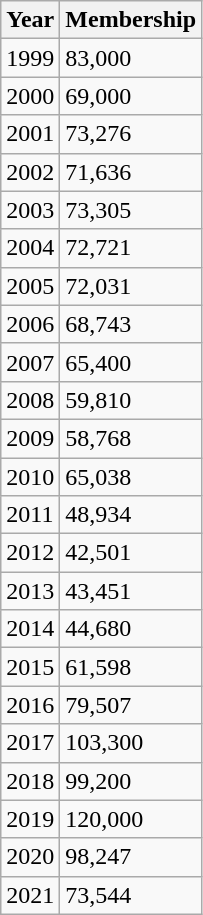<table class="wikitable sortable">
<tr>
<th>Year</th>
<th>Membership</th>
</tr>
<tr>
<td>1999</td>
<td>83,000</td>
</tr>
<tr>
<td>2000</td>
<td>69,000</td>
</tr>
<tr>
<td>2001</td>
<td>73,276</td>
</tr>
<tr>
<td>2002</td>
<td>71,636</td>
</tr>
<tr>
<td>2003</td>
<td>73,305</td>
</tr>
<tr>
<td>2004</td>
<td>72,721</td>
</tr>
<tr>
<td>2005</td>
<td>72,031</td>
</tr>
<tr>
<td>2006</td>
<td>68,743</td>
</tr>
<tr>
<td>2007</td>
<td>65,400</td>
</tr>
<tr>
<td>2008</td>
<td>59,810</td>
</tr>
<tr>
<td>2009</td>
<td>58,768</td>
</tr>
<tr>
<td>2010</td>
<td>65,038</td>
</tr>
<tr>
<td>2011</td>
<td>48,934</td>
</tr>
<tr>
<td>2012</td>
<td>42,501</td>
</tr>
<tr>
<td>2013</td>
<td>43,451</td>
</tr>
<tr>
<td>2014</td>
<td>44,680</td>
</tr>
<tr>
<td>2015</td>
<td>61,598</td>
</tr>
<tr>
<td>2016</td>
<td>79,507</td>
</tr>
<tr>
<td>2017</td>
<td>103,300</td>
</tr>
<tr>
<td>2018</td>
<td>99,200</td>
</tr>
<tr>
<td>2019</td>
<td>120,000</td>
</tr>
<tr>
<td>2020</td>
<td>98,247</td>
</tr>
<tr>
<td>2021</td>
<td>73,544</td>
</tr>
</table>
